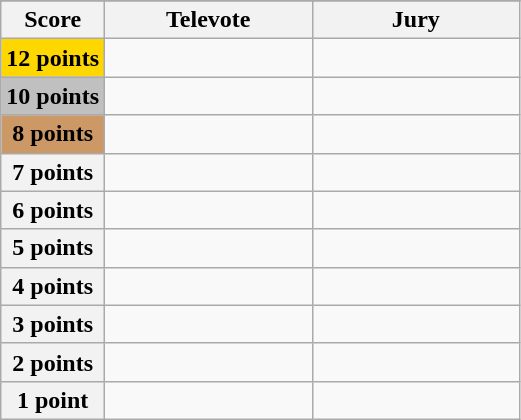<table class="wikitable">
<tr>
</tr>
<tr>
<th scope="col" width="20%">Score</th>
<th scope="col" width="40%">Televote</th>
<th scope="col" width="40%">Jury</th>
</tr>
<tr>
<th scope="row" style="background:gold">12 points</th>
<td></td>
<td></td>
</tr>
<tr>
<th scope="row" style="background:silver">10 points</th>
<td></td>
<td></td>
</tr>
<tr>
<th scope="row" style="background:#CC9966">8 points</th>
<td></td>
<td></td>
</tr>
<tr>
<th scope="row">7 points</th>
<td></td>
<td></td>
</tr>
<tr>
<th scope="row">6 points</th>
<td></td>
<td></td>
</tr>
<tr>
<th scope="row">5 points</th>
<td></td>
<td></td>
</tr>
<tr>
<th scope="row">4 points</th>
<td></td>
<td></td>
</tr>
<tr>
<th scope="row">3 points</th>
<td></td>
<td></td>
</tr>
<tr>
<th scope="row">2 points</th>
<td></td>
<td></td>
</tr>
<tr>
<th scope="row">1 point</th>
<td></td>
<td></td>
</tr>
</table>
